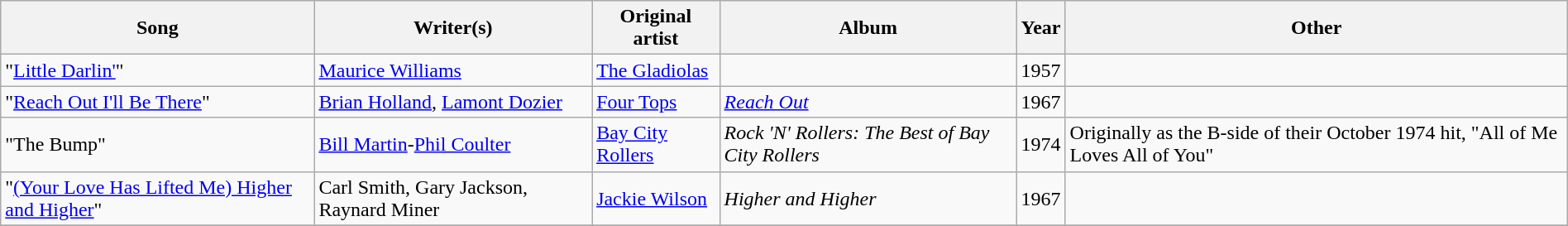<table class="wikitable sortable" style="margin:0.5em auto; clear: both; text-align: left; width:100%">
<tr>
<th>Song</th>
<th>Writer(s)</th>
<th>Original artist</th>
<th>Album</th>
<th>Year</th>
<th>Other</th>
</tr>
<tr>
<td>"<a href='#'>Little Darlin'</a>"</td>
<td><a href='#'>Maurice Williams</a></td>
<td><a href='#'>The Gladiolas</a></td>
<td></td>
<td>1957</td>
<td></td>
</tr>
<tr>
<td>"<a href='#'>Reach Out I'll Be There</a>"</td>
<td><a href='#'>Brian Holland</a>, <a href='#'>Lamont Dozier</a></td>
<td><a href='#'>Four Tops</a></td>
<td><em><a href='#'>Reach Out</a></em></td>
<td>1967</td>
<td></td>
</tr>
<tr>
<td>"The Bump"</td>
<td><a href='#'>Bill Martin</a>-<a href='#'>Phil Coulter</a></td>
<td><a href='#'>Bay City Rollers</a></td>
<td><em>Rock 'N' Rollers: The Best of Bay City Rollers</em></td>
<td>1974</td>
<td>Originally as the B-side of their October 1974 hit, "All of Me Loves All of You"</td>
</tr>
<tr>
<td>"<a href='#'>(Your Love Has Lifted Me) Higher and Higher</a>"</td>
<td>Carl Smith, Gary Jackson, Raynard Miner</td>
<td><a href='#'>Jackie Wilson</a></td>
<td><em>Higher and Higher</em></td>
<td>1967</td>
<td></td>
</tr>
<tr>
</tr>
</table>
